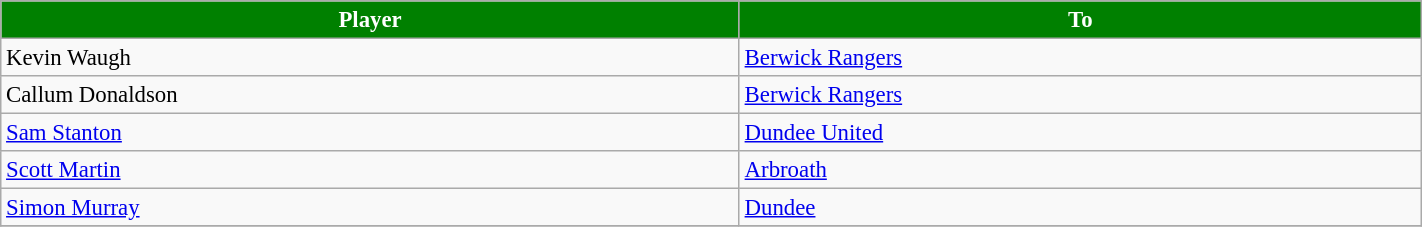<table class="wikitable" style="text-align:center; font-size:95%;width:75%; text-align:left">
<tr>
<th style="background:#008000; color:white;">Player</th>
<th style="background:#008000; color:white;">To</th>
</tr>
<tr>
<td> Kevin Waugh</td>
<td> <a href='#'>Berwick Rangers</a></td>
</tr>
<tr>
<td> Callum Donaldson</td>
<td> <a href='#'>Berwick Rangers</a></td>
</tr>
<tr>
<td> <a href='#'>Sam Stanton</a></td>
<td> <a href='#'>Dundee United</a></td>
</tr>
<tr>
<td> <a href='#'>Scott Martin</a></td>
<td> <a href='#'>Arbroath</a></td>
</tr>
<tr>
<td> <a href='#'>Simon Murray</a></td>
<td> <a href='#'>Dundee</a></td>
</tr>
<tr>
</tr>
</table>
